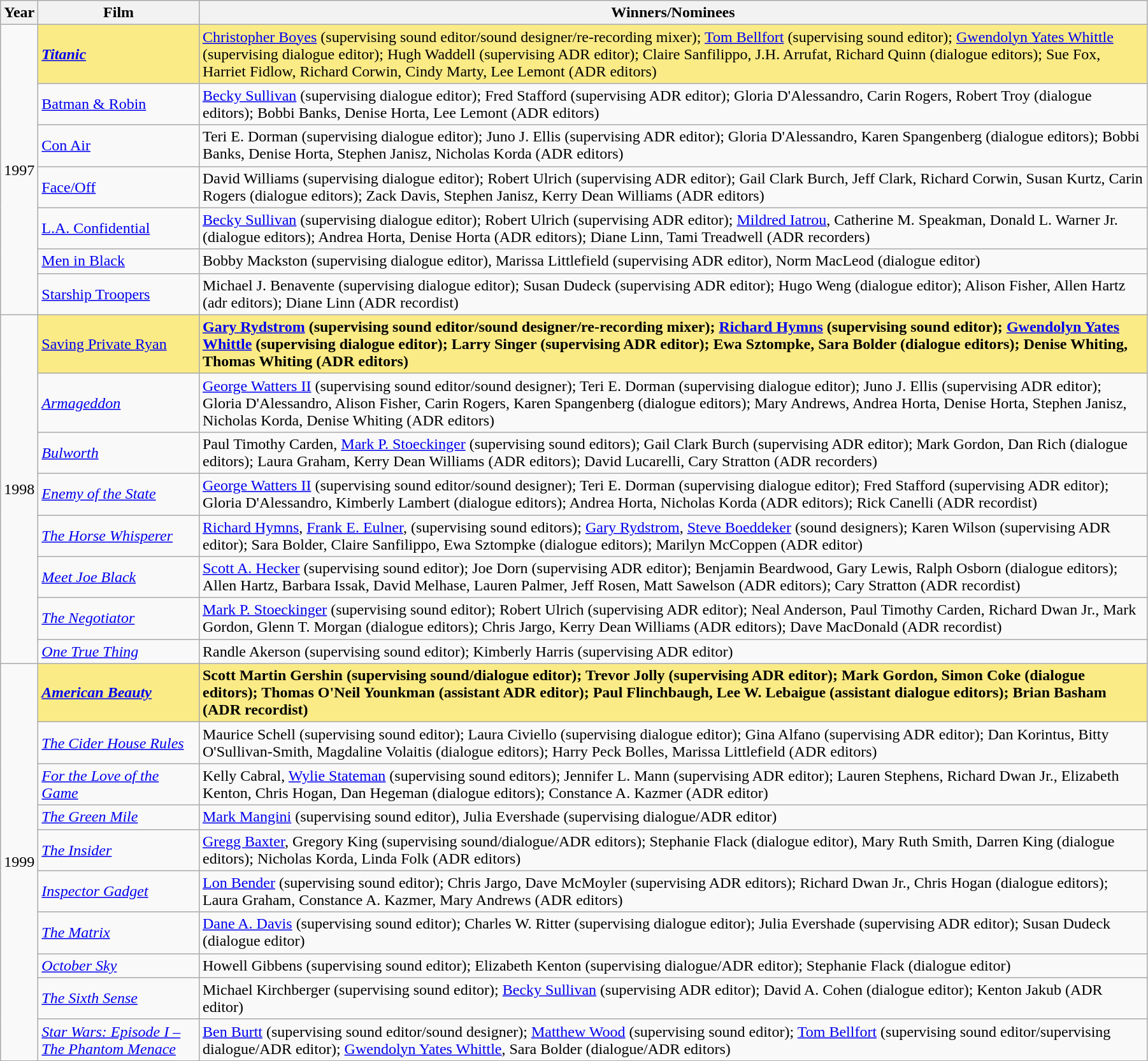<table class="wikitable" width="95%" cellpadding="5">
<tr>
<th>Year</th>
<th>Film</th>
<th>Winners/Nominees</th>
</tr>
<tr>
<td rowspan=7 style="text-align:center">1997<br></td>
<td style="background:#FAEB86;"><strong><em><a href='#'>Titanic</a><em> <strong></td>
<td style="background:#FAEB86;"></strong><a href='#'>Christopher Boyes</a> (supervising sound editor/sound designer/re-recording mixer); <a href='#'>Tom Bellfort</a> (supervising sound editor); <a href='#'>Gwendolyn Yates Whittle</a> (supervising dialogue editor); Hugh Waddell (supervising ADR editor); Claire Sanfilippo, J.H. Arrufat, Richard Quinn (dialogue editors); Sue Fox, Harriet Fidlow, Richard Corwin, Cindy Marty, Lee Lemont (ADR editors)<strong></td>
</tr>
<tr>
<td></em><a href='#'>Batman & Robin</a><em></td>
<td><a href='#'>Becky Sullivan</a> (supervising dialogue editor); Fred Stafford (supervising ADR editor); Gloria D'Alessandro, Carin Rogers, Robert Troy (dialogue editors); Bobbi Banks, Denise Horta, Lee Lemont (ADR editors)</td>
</tr>
<tr>
<td></em><a href='#'>Con Air</a><em></td>
<td>Teri E. Dorman (supervising dialogue editor); Juno J. Ellis (supervising ADR editor); Gloria D'Alessandro, Karen Spangenberg (dialogue editors); Bobbi Banks, Denise Horta, Stephen Janisz, Nicholas Korda (ADR editors)</td>
</tr>
<tr>
<td></em><a href='#'>Face/Off</a><em></td>
<td>David Williams (supervising dialogue editor); Robert Ulrich (supervising ADR editor); Gail Clark Burch, Jeff Clark, Richard Corwin, Susan Kurtz, Carin Rogers (dialogue editors); Zack Davis, Stephen Janisz, Kerry Dean Williams (ADR editors)</td>
</tr>
<tr>
<td></em><a href='#'>L.A. Confidential</a><em></td>
<td><a href='#'>Becky Sullivan</a> (supervising dialogue editor); Robert Ulrich (supervising ADR editor); <a href='#'>Mildred Iatrou</a>, Catherine M. Speakman, Donald L. Warner Jr. (dialogue editors); Andrea Horta, Denise Horta (ADR editors); Diane Linn, Tami Treadwell (ADR recorders)</td>
</tr>
<tr>
<td></em><a href='#'>Men in Black</a><em></td>
<td>Bobby Mackston (supervising dialogue editor), Marissa Littlefield (supervising ADR editor), Norm MacLeod (dialogue editor)</td>
</tr>
<tr>
<td></em><a href='#'>Starship Troopers</a><em></td>
<td>Michael J. Benavente (supervising dialogue editor); Susan Dudeck (supervising ADR editor); Hugo Weng (dialogue editor); Alison Fisher, Allen Hartz (adr editors); Diane Linn (ADR recordist)</td>
</tr>
<tr>
<td rowspan=8 style="text-align:center">1998<br></td>
<td style="background:#FAEB86;"></em></strong><a href='#'>Saving Private Ryan</a></em> </strong></td>
<td style="background:#FAEB86;"><strong><a href='#'>Gary Rydstrom</a> (supervising sound editor/sound designer/re-recording mixer); <a href='#'>Richard Hymns</a> (supervising sound editor); <a href='#'>Gwendolyn Yates Whittle</a> (supervising dialogue editor); Larry Singer (supervising ADR editor); Ewa Sztompke, Sara Bolder (dialogue editors); Denise Whiting, Thomas Whiting (ADR editors)</strong></td>
</tr>
<tr>
<td><em><a href='#'>Armageddon</a></em></td>
<td><a href='#'>George Watters II</a> (supervising sound editor/sound designer); Teri E. Dorman (supervising dialogue editor); Juno J. Ellis (supervising ADR editor); Gloria D'Alessandro, Alison Fisher, Carin Rogers, Karen Spangenberg (dialogue editors); Mary Andrews, Andrea Horta, Denise Horta, Stephen Janisz, Nicholas Korda, Denise Whiting (ADR editors)</td>
</tr>
<tr>
<td><em><a href='#'>Bulworth</a></em></td>
<td>Paul Timothy Carden, <a href='#'>Mark P. Stoeckinger</a> (supervising sound editors); Gail Clark Burch (supervising ADR editor); Mark Gordon, Dan Rich (dialogue editors); Laura Graham, Kerry Dean Williams (ADR editors); David Lucarelli, Cary Stratton (ADR recorders)</td>
</tr>
<tr>
<td><em><a href='#'>Enemy of the State</a></em></td>
<td><a href='#'>George Watters II</a> (supervising sound editor/sound designer); Teri E. Dorman (supervising dialogue editor); Fred Stafford (supervising ADR editor); Gloria D'Alessandro, Kimberly Lambert (dialogue editors); Andrea Horta, Nicholas Korda (ADR editors); Rick Canelli (ADR recordist)</td>
</tr>
<tr>
<td><em><a href='#'>The Horse Whisperer</a></em></td>
<td><a href='#'>Richard Hymns</a>, <a href='#'>Frank E. Eulner</a>, (supervising sound editors); <a href='#'>Gary Rydstrom</a>, <a href='#'>Steve Boeddeker</a> (sound designers); Karen Wilson (supervising ADR editor); Sara Bolder, Claire Sanfilippo, Ewa Sztompke (dialogue editors); Marilyn McCoppen (ADR editor)</td>
</tr>
<tr>
<td><em><a href='#'>Meet Joe Black</a></em></td>
<td><a href='#'>Scott A. Hecker</a> (supervising sound editor); Joe Dorn (supervising ADR editor); Benjamin Beardwood, Gary Lewis, Ralph Osborn (dialogue editors); Allen Hartz, Barbara Issak, David Melhase, Lauren Palmer, Jeff Rosen, Matt Sawelson (ADR editors); Cary Stratton (ADR recordist)</td>
</tr>
<tr>
<td><em><a href='#'>The Negotiator</a></em></td>
<td><a href='#'>Mark P. Stoeckinger</a> (supervising sound editor); Robert Ulrich (supervising ADR editor); Neal Anderson, Paul Timothy Carden, Richard Dwan Jr., Mark Gordon, Glenn T. Morgan (dialogue editors); Chris Jargo, Kerry Dean Williams (ADR editors); Dave MacDonald (ADR recordist)</td>
</tr>
<tr>
<td><em><a href='#'>One True Thing</a></em></td>
<td>Randle Akerson (supervising sound editor); Kimberly Harris (supervising ADR editor)</td>
</tr>
<tr>
<td rowspan=10 style="text-align:center">1999<br></td>
<td style="background:#FAEB86;"><strong><em><a href='#'>American Beauty</a></em></strong></td>
<td style="background:#FAEB86;"><strong>Scott Martin Gershin (supervising sound/dialogue editor); Trevor Jolly (supervising ADR editor); Mark Gordon, Simon Coke (dialogue editors); Thomas O'Neil Younkman (assistant ADR editor); Paul Flinchbaugh, Lee W. Lebaigue (assistant dialogue editors); Brian Basham (ADR recordist)</strong></td>
</tr>
<tr>
<td><em><a href='#'>The Cider House Rules</a></em></td>
<td>Maurice Schell (supervising sound editor); Laura Civiello (supervising dialogue editor); Gina Alfano (supervising ADR editor); Dan Korintus, Bitty O'Sullivan-Smith, Magdaline Volaitis (dialogue editors); Harry Peck Bolles, Marissa Littlefield (ADR editors)</td>
</tr>
<tr>
<td><em><a href='#'>For the Love of the Game</a></em></td>
<td>Kelly Cabral, <a href='#'>Wylie Stateman</a> (supervising sound editors); Jennifer L. Mann (supervising ADR editor); Lauren Stephens, Richard Dwan Jr., Elizabeth Kenton, Chris Hogan, Dan Hegeman (dialogue editors); Constance A. Kazmer (ADR editor)</td>
</tr>
<tr>
<td><em><a href='#'>The Green Mile</a></em></td>
<td><a href='#'>Mark Mangini</a> (supervising sound editor), Julia Evershade (supervising dialogue/ADR editor)</td>
</tr>
<tr>
<td><em><a href='#'>The Insider</a></em></td>
<td><a href='#'>Gregg Baxter</a>, Gregory King (supervising sound/dialogue/ADR editors); Stephanie Flack (dialogue editor), Mary Ruth Smith, Darren King (dialogue editors); Nicholas Korda, Linda Folk (ADR editors)</td>
</tr>
<tr>
<td><em><a href='#'>Inspector Gadget</a></em></td>
<td><a href='#'>Lon Bender</a> (supervising sound editor); Chris Jargo, Dave McMoyler (supervising ADR editors); Richard Dwan Jr., Chris Hogan (dialogue editors); Laura Graham, Constance A. Kazmer, Mary Andrews (ADR editors)</td>
</tr>
<tr>
<td><em><a href='#'>The Matrix</a></em></td>
<td><a href='#'>Dane A. Davis</a> (supervising sound editor); Charles W. Ritter (supervising dialogue editor); Julia Evershade (supervising ADR editor); Susan Dudeck (dialogue editor)</td>
</tr>
<tr>
<td><em><a href='#'>October Sky</a></em></td>
<td>Howell Gibbens (supervising sound editor); Elizabeth Kenton (supervising dialogue/ADR editor); Stephanie Flack (dialogue editor)</td>
</tr>
<tr>
<td><em><a href='#'>The Sixth Sense</a></em></td>
<td>Michael Kirchberger (supervising sound editor); <a href='#'>Becky Sullivan</a> (supervising ADR editor); David A. Cohen (dialogue editor); Kenton Jakub (ADR editor)</td>
</tr>
<tr>
<td><em><a href='#'>Star Wars: Episode I – The Phantom Menace</a></em></td>
<td><a href='#'>Ben Burtt</a> (supervising sound editor/sound designer); <a href='#'>Matthew Wood</a> (supervising sound editor); <a href='#'>Tom Bellfort</a> (supervising sound editor/supervising dialogue/ADR editor); <a href='#'>Gwendolyn Yates Whittle</a>, Sara Bolder (dialogue/ADR editors)</td>
</tr>
</table>
